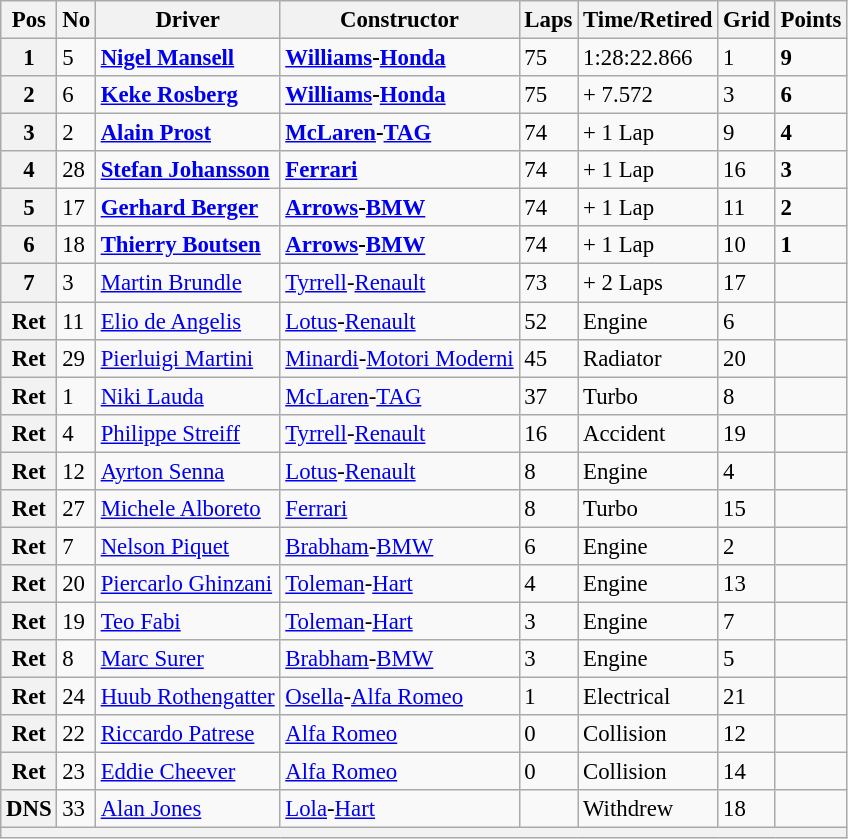<table class="wikitable" style="font-size: 95%;">
<tr>
<th>Pos</th>
<th>No</th>
<th>Driver</th>
<th>Constructor</th>
<th>Laps</th>
<th>Time/Retired</th>
<th>Grid</th>
<th>Points</th>
</tr>
<tr>
<th>1</th>
<td>5</td>
<td> <strong><a href='#'>Nigel Mansell</a></strong></td>
<td><strong><a href='#'>Williams</a>-<a href='#'>Honda</a></strong></td>
<td>75</td>
<td>1:28:22.866</td>
<td>1</td>
<td><strong>9</strong></td>
</tr>
<tr>
<th>2</th>
<td>6</td>
<td> <strong><a href='#'>Keke Rosberg</a></strong></td>
<td><strong><a href='#'>Williams</a>-<a href='#'>Honda</a></strong></td>
<td>75</td>
<td>+ 7.572</td>
<td>3</td>
<td><strong>6</strong></td>
</tr>
<tr>
<th>3</th>
<td>2</td>
<td> <strong><a href='#'>Alain Prost</a></strong></td>
<td><strong><a href='#'>McLaren</a>-<a href='#'>TAG</a></strong></td>
<td>74</td>
<td>+ 1 Lap</td>
<td>9</td>
<td><strong>4</strong></td>
</tr>
<tr>
<th>4</th>
<td>28</td>
<td> <strong><a href='#'>Stefan Johansson</a></strong></td>
<td><strong><a href='#'>Ferrari</a></strong></td>
<td>74</td>
<td>+ 1 Lap</td>
<td>16</td>
<td><strong>3</strong></td>
</tr>
<tr>
<th>5</th>
<td>17</td>
<td> <strong><a href='#'>Gerhard Berger</a></strong></td>
<td><strong><a href='#'>Arrows</a>-<a href='#'>BMW</a></strong></td>
<td>74</td>
<td>+ 1 Lap</td>
<td>11</td>
<td><strong>2</strong></td>
</tr>
<tr>
<th>6</th>
<td>18</td>
<td> <strong><a href='#'>Thierry Boutsen</a></strong></td>
<td><strong><a href='#'>Arrows</a>-<a href='#'>BMW</a></strong></td>
<td>74</td>
<td>+ 1 Lap</td>
<td>10</td>
<td><strong>1</strong></td>
</tr>
<tr>
<th>7</th>
<td>3</td>
<td> <a href='#'>Martin Brundle</a></td>
<td><a href='#'>Tyrrell</a>-<a href='#'>Renault</a></td>
<td>73</td>
<td>+ 2 Laps</td>
<td>17</td>
<td> </td>
</tr>
<tr>
<th>Ret</th>
<td>11</td>
<td> <a href='#'>Elio de Angelis</a></td>
<td><a href='#'>Lotus</a>-<a href='#'>Renault</a></td>
<td>52</td>
<td>Engine</td>
<td>6</td>
<td> </td>
</tr>
<tr>
<th>Ret</th>
<td>29</td>
<td> <a href='#'>Pierluigi Martini</a></td>
<td><a href='#'>Minardi</a>-<a href='#'>Motori Moderni</a></td>
<td>45</td>
<td>Radiator</td>
<td>20</td>
<td> </td>
</tr>
<tr>
<th>Ret</th>
<td>1</td>
<td> <a href='#'>Niki Lauda</a></td>
<td><a href='#'>McLaren</a>-<a href='#'>TAG</a></td>
<td>37</td>
<td>Turbo</td>
<td>8</td>
<td> </td>
</tr>
<tr>
<th>Ret</th>
<td>4</td>
<td> <a href='#'>Philippe Streiff</a></td>
<td><a href='#'>Tyrrell</a>-<a href='#'>Renault</a></td>
<td>16</td>
<td>Accident</td>
<td>19</td>
<td> </td>
</tr>
<tr>
<th>Ret</th>
<td>12</td>
<td> <a href='#'>Ayrton Senna</a></td>
<td><a href='#'>Lotus</a>-<a href='#'>Renault</a></td>
<td>8</td>
<td>Engine</td>
<td>4</td>
<td> </td>
</tr>
<tr>
<th>Ret</th>
<td>27</td>
<td> <a href='#'>Michele Alboreto</a></td>
<td><a href='#'>Ferrari</a></td>
<td>8</td>
<td>Turbo</td>
<td>15</td>
<td> </td>
</tr>
<tr>
<th>Ret</th>
<td>7</td>
<td> <a href='#'>Nelson Piquet</a></td>
<td><a href='#'>Brabham</a>-<a href='#'>BMW</a></td>
<td>6</td>
<td>Engine</td>
<td>2</td>
<td> </td>
</tr>
<tr>
<th>Ret</th>
<td>20</td>
<td> <a href='#'>Piercarlo Ghinzani</a></td>
<td><a href='#'>Toleman</a>-<a href='#'>Hart</a></td>
<td>4</td>
<td>Engine</td>
<td>13</td>
<td> </td>
</tr>
<tr>
<th>Ret</th>
<td>19</td>
<td> <a href='#'>Teo Fabi</a></td>
<td><a href='#'>Toleman</a>-<a href='#'>Hart</a></td>
<td>3</td>
<td>Engine</td>
<td>7</td>
<td> </td>
</tr>
<tr>
<th>Ret</th>
<td>8</td>
<td> <a href='#'>Marc Surer</a></td>
<td><a href='#'>Brabham</a>-<a href='#'>BMW</a></td>
<td>3</td>
<td>Engine</td>
<td>5</td>
<td> </td>
</tr>
<tr>
<th>Ret</th>
<td>24</td>
<td> <a href='#'>Huub Rothengatter</a></td>
<td><a href='#'>Osella</a>-<a href='#'>Alfa Romeo</a></td>
<td>1</td>
<td>Electrical</td>
<td>21</td>
<td> </td>
</tr>
<tr>
<th>Ret</th>
<td>22</td>
<td> <a href='#'>Riccardo Patrese</a></td>
<td><a href='#'>Alfa Romeo</a></td>
<td>0</td>
<td>Collision</td>
<td>12</td>
<td> </td>
</tr>
<tr>
<th>Ret</th>
<td>23</td>
<td> <a href='#'>Eddie Cheever</a></td>
<td><a href='#'>Alfa Romeo</a></td>
<td>0</td>
<td>Collision</td>
<td>14</td>
<td> </td>
</tr>
<tr>
<th>DNS</th>
<td>33</td>
<td> <a href='#'>Alan Jones</a></td>
<td><a href='#'>Lola</a>-<a href='#'>Hart</a></td>
<td></td>
<td>Withdrew</td>
<td>18</td>
<td> </td>
</tr>
<tr>
<th colspan="8"></th>
</tr>
</table>
